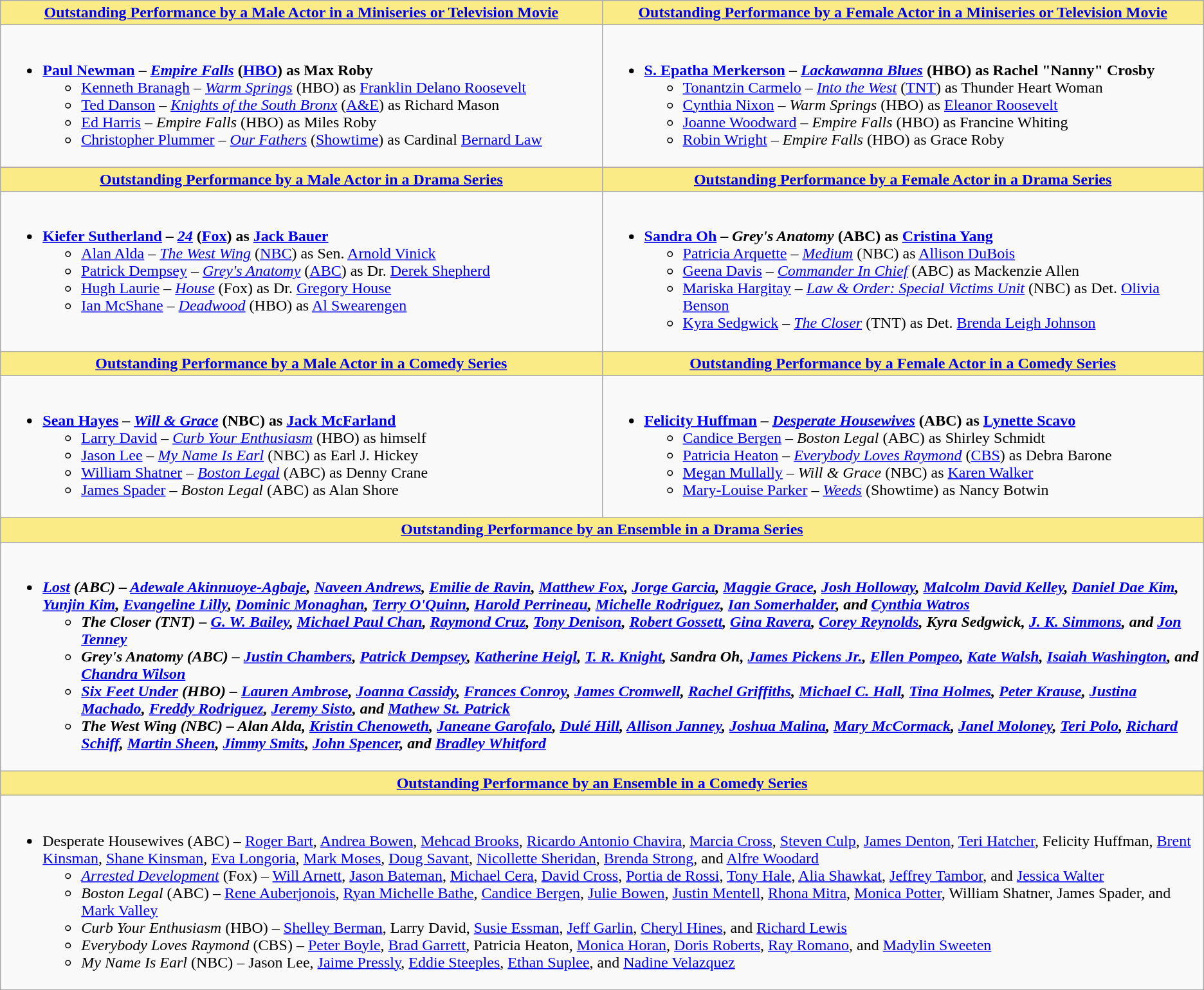<table class=wikitable style="width="100%">
<tr>
<th style="background:#FAEB86;" width="50%"><a href='#'>Outstanding Performance by a Male Actor in a Miniseries or Television Movie</a></th>
<th style="background:#FAEB86;" width="50%"><a href='#'>Outstanding Performance by a Female Actor in a Miniseries or Television Movie</a></th>
</tr>
<tr>
<td valign="top"><br><ul><li><strong><a href='#'>Paul Newman</a> – <em><a href='#'>Empire Falls</a></em> (<a href='#'>HBO</a>) as Max Roby</strong><ul><li><a href='#'>Kenneth Branagh</a> – <em><a href='#'>Warm Springs</a></em> (HBO) as <a href='#'>Franklin Delano Roosevelt</a></li><li><a href='#'>Ted Danson</a> – <em><a href='#'>Knights of the South Bronx</a></em> (<a href='#'>A&E</a>) as Richard Mason</li><li><a href='#'>Ed Harris</a> – <em>Empire Falls</em> (HBO) as Miles Roby</li><li><a href='#'>Christopher Plummer</a> – <em><a href='#'>Our Fathers</a></em> (<a href='#'>Showtime</a>) as Cardinal <a href='#'>Bernard Law</a></li></ul></li></ul></td>
<td valign="top"><br><ul><li><strong><a href='#'>S. Epatha Merkerson</a> – <em><a href='#'>Lackawanna Blues</a></em> (HBO) as Rachel "Nanny" Crosby</strong><ul><li><a href='#'>Tonantzin Carmelo</a> – <em><a href='#'>Into the West</a></em> (<a href='#'>TNT</a>) as Thunder Heart Woman</li><li><a href='#'>Cynthia Nixon</a> – <em>Warm Springs</em> (HBO) as <a href='#'>Eleanor Roosevelt</a></li><li><a href='#'>Joanne Woodward</a> – <em>Empire Falls</em> (HBO) as Francine Whiting</li><li><a href='#'>Robin Wright</a> – <em>Empire Falls</em> (HBO) as Grace Roby</li></ul></li></ul></td>
</tr>
<tr>
<th style="background:#FAEB86;"><a href='#'>Outstanding Performance by a Male Actor in a Drama Series</a></th>
<th style="background:#FAEB86;"><a href='#'>Outstanding Performance by a Female Actor in a Drama Series</a></th>
</tr>
<tr>
<td valign="top"><br><ul><li><strong><a href='#'>Kiefer Sutherland</a> – <em><a href='#'>24</a></em> (<a href='#'>Fox</a>) as <a href='#'>Jack Bauer</a></strong><ul><li><a href='#'>Alan Alda</a> – <em><a href='#'>The West Wing</a></em> (<a href='#'>NBC</a>) as Sen. <a href='#'>Arnold Vinick</a></li><li><a href='#'>Patrick Dempsey</a> – <em><a href='#'>Grey's Anatomy</a></em> (<a href='#'>ABC</a>) as Dr. <a href='#'>Derek Shepherd</a></li><li><a href='#'>Hugh Laurie</a> – <em><a href='#'>House</a></em> (Fox) as Dr. <a href='#'>Gregory House</a></li><li><a href='#'>Ian McShane</a> – <em><a href='#'>Deadwood</a></em> (HBO) as <a href='#'>Al Swearengen</a></li></ul></li></ul></td>
<td valign="top"><br><ul><li><strong><a href='#'>Sandra Oh</a> – <em>Grey's Anatomy</em> (ABC) as <a href='#'>Cristina Yang</a></strong><ul><li><a href='#'>Patricia Arquette</a> – <em><a href='#'>Medium</a></em> (NBC) as <a href='#'>Allison DuBois</a></li><li><a href='#'>Geena Davis</a> – <em><a href='#'>Commander In Chief</a></em> (ABC) as Mackenzie Allen</li><li><a href='#'>Mariska Hargitay</a> – <em><a href='#'>Law & Order: Special Victims Unit</a></em> (NBC) as Det. <a href='#'>Olivia Benson</a></li><li><a href='#'>Kyra Sedgwick</a> – <em><a href='#'>The Closer</a></em> (TNT) as Det. <a href='#'>Brenda Leigh Johnson</a></li></ul></li></ul></td>
</tr>
<tr>
<th style="background:#FAEB86;"><a href='#'>Outstanding Performance by a Male Actor in a Comedy Series</a></th>
<th style="background:#FAEB86;"><a href='#'>Outstanding Performance by a Female Actor in a Comedy Series</a></th>
</tr>
<tr>
<td valign="top"><br><ul><li><strong><a href='#'>Sean Hayes</a> – <em><a href='#'>Will & Grace</a></em> (NBC) as <a href='#'>Jack McFarland</a></strong><ul><li><a href='#'>Larry David</a> – <em><a href='#'>Curb Your Enthusiasm</a></em> (HBO) as himself</li><li><a href='#'>Jason Lee</a> – <em><a href='#'>My Name Is Earl</a></em> (NBC) as Earl J. Hickey</li><li><a href='#'>William Shatner</a> – <em><a href='#'>Boston Legal</a></em> (ABC) as Denny Crane</li><li><a href='#'>James Spader</a> – <em>Boston Legal</em> (ABC) as Alan Shore</li></ul></li></ul></td>
<td valign="top"><br><ul><li><strong><a href='#'>Felicity Huffman</a> – <em><a href='#'>Desperate Housewives</a></em> (ABC) as <a href='#'>Lynette Scavo</a></strong><ul><li><a href='#'>Candice Bergen</a> – <em>Boston Legal</em> (ABC) as Shirley Schmidt</li><li><a href='#'>Patricia Heaton</a> – <em><a href='#'>Everybody Loves Raymond</a></em> (<a href='#'>CBS</a>) as Debra Barone</li><li><a href='#'>Megan Mullally</a> – <em>Will & Grace</em> (NBC) as <a href='#'>Karen Walker</a></li><li><a href='#'>Mary-Louise Parker</a> – <em><a href='#'>Weeds</a></em> (Showtime) as Nancy Botwin</li></ul></li></ul></td>
</tr>
<tr>
<th colspan="2" style="background:#FAEB86;"><a href='#'>Outstanding Performance by an Ensemble in a Drama Series</a></th>
</tr>
<tr>
<td colspan="2" style="vertical-align:top;"><br><ul><li><strong><em><a href='#'>Lost</a><em> (ABC) – <a href='#'>Adewale Akinnuoye-Agbaje</a>, <a href='#'>Naveen Andrews</a>, <a href='#'>Emilie de Ravin</a>, <a href='#'>Matthew Fox</a>, <a href='#'>Jorge Garcia</a>, <a href='#'>Maggie Grace</a>, <a href='#'>Josh Holloway</a>, <a href='#'>Malcolm David Kelley</a>, <a href='#'>Daniel Dae Kim</a>, <a href='#'>Yunjin Kim</a>, <a href='#'>Evangeline Lilly</a>, <a href='#'>Dominic Monaghan</a>, <a href='#'>Terry O'Quinn</a>, <a href='#'>Harold Perrineau</a>, <a href='#'>Michelle Rodriguez</a>, <a href='#'>Ian Somerhalder</a>, and <a href='#'>Cynthia Watros</a><strong><ul><li></em>The Closer<em> (TNT) – <a href='#'>G. W. Bailey</a>, <a href='#'>Michael Paul Chan</a>, <a href='#'>Raymond Cruz</a>, <a href='#'>Tony Denison</a>, <a href='#'>Robert Gossett</a>, <a href='#'>Gina Ravera</a>, <a href='#'>Corey Reynolds</a>, Kyra Sedgwick, <a href='#'>J. K. Simmons</a>, and <a href='#'>Jon Tenney</a></li><li></em>Grey's Anatomy<em> (ABC) – <a href='#'>Justin Chambers</a>, <a href='#'>Patrick Dempsey</a>, <a href='#'>Katherine Heigl</a>, <a href='#'>T. R. Knight</a>, Sandra Oh, <a href='#'>James Pickens Jr.</a>, <a href='#'>Ellen Pompeo</a>, <a href='#'>Kate Walsh</a>, <a href='#'>Isaiah Washington</a>, and <a href='#'>Chandra Wilson</a></li><li></em><a href='#'>Six Feet Under</a><em> (HBO) – <a href='#'>Lauren Ambrose</a>, <a href='#'>Joanna Cassidy</a>, <a href='#'>Frances Conroy</a>, <a href='#'>James Cromwell</a>, <a href='#'>Rachel Griffiths</a>, <a href='#'>Michael C. Hall</a>, <a href='#'>Tina Holmes</a>, <a href='#'>Peter Krause</a>, <a href='#'>Justina Machado</a>, <a href='#'>Freddy Rodriguez</a>, <a href='#'>Jeremy Sisto</a>, and <a href='#'>Mathew St. Patrick</a></li><li></em>The West Wing<em> (NBC) – Alan Alda, <a href='#'>Kristin Chenoweth</a>, <a href='#'>Janeane Garofalo</a>, <a href='#'>Dulé Hill</a>, <a href='#'>Allison Janney</a>, <a href='#'>Joshua Malina</a>, <a href='#'>Mary McCormack</a>, <a href='#'>Janel Moloney</a>, <a href='#'>Teri Polo</a>, <a href='#'>Richard Schiff</a>, <a href='#'>Martin Sheen</a>, <a href='#'>Jimmy Smits</a>, <a href='#'>John Spencer</a>, and <a href='#'>Bradley Whitford</a></li></ul></li></ul></td>
</tr>
<tr>
<th colspan="2" style="background:#FAEB86;"><a href='#'>Outstanding Performance by an Ensemble in a Comedy Series</a></th>
</tr>
<tr>
<td colspan="2" style="vertical-align:top;"><br><ul><li></em></strong>Desperate Housewives</em> (ABC) – <a href='#'>Roger Bart</a>, <a href='#'>Andrea Bowen</a>, <a href='#'>Mehcad Brooks</a>, <a href='#'>Ricardo Antonio Chavira</a>, <a href='#'>Marcia Cross</a>, <a href='#'>Steven Culp</a>, <a href='#'>James Denton</a>, <a href='#'>Teri Hatcher</a>, Felicity Huffman, <a href='#'>Brent Kinsman</a>, <a href='#'>Shane Kinsman</a>, <a href='#'>Eva Longoria</a>, <a href='#'>Mark Moses</a>, <a href='#'>Doug Savant</a>, <a href='#'>Nicollette Sheridan</a>, <a href='#'>Brenda Strong</a>, and <a href='#'>Alfre Woodard</a></strong><ul><li><em><a href='#'>Arrested Development</a></em> (Fox) – <a href='#'>Will Arnett</a>, <a href='#'>Jason Bateman</a>, <a href='#'>Michael Cera</a>, <a href='#'>David Cross</a>, <a href='#'>Portia de Rossi</a>, <a href='#'>Tony Hale</a>, <a href='#'>Alia Shawkat</a>, <a href='#'>Jeffrey Tambor</a>, and <a href='#'>Jessica Walter</a></li><li><em>Boston Legal</em> (ABC) – <a href='#'>Rene Auberjonois</a>, <a href='#'>Ryan Michelle Bathe</a>, <a href='#'>Candice Bergen</a>, <a href='#'>Julie Bowen</a>, <a href='#'>Justin Mentell</a>, <a href='#'>Rhona Mitra</a>, <a href='#'>Monica Potter</a>, William Shatner, James Spader, and <a href='#'>Mark Valley</a></li><li><em>Curb Your Enthusiasm</em> (HBO) – <a href='#'>Shelley Berman</a>, Larry David, <a href='#'>Susie Essman</a>, <a href='#'>Jeff Garlin</a>, <a href='#'>Cheryl Hines</a>, and <a href='#'>Richard Lewis</a></li><li><em>Everybody Loves Raymond</em> (CBS) – <a href='#'>Peter Boyle</a>, <a href='#'>Brad Garrett</a>, Patricia Heaton, <a href='#'>Monica Horan</a>, <a href='#'>Doris Roberts</a>, <a href='#'>Ray Romano</a>, and <a href='#'>Madylin Sweeten</a></li><li><em>My Name Is Earl</em> (NBC) – Jason Lee, <a href='#'>Jaime Pressly</a>, <a href='#'>Eddie Steeples</a>, <a href='#'>Ethan Suplee</a>, and <a href='#'>Nadine Velazquez</a></li></ul></li></ul></td>
</tr>
</table>
